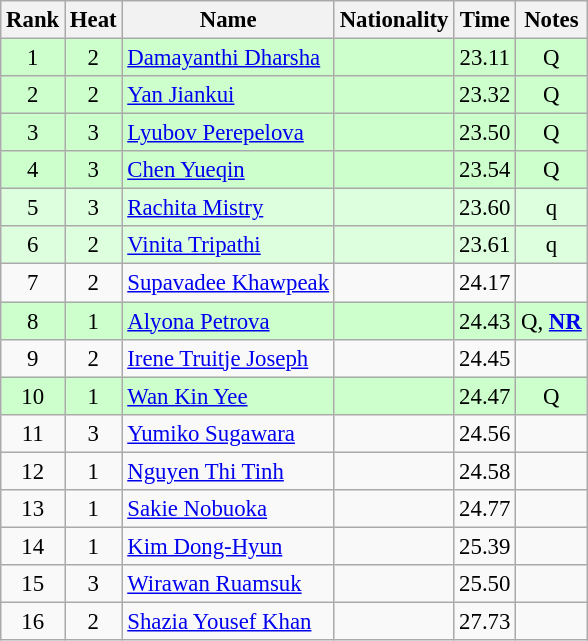<table class="wikitable sortable" style="text-align:center; font-size:95%">
<tr>
<th>Rank</th>
<th>Heat</th>
<th>Name</th>
<th>Nationality</th>
<th>Time</th>
<th>Notes</th>
</tr>
<tr bgcolor=ccffcc>
<td>1</td>
<td>2</td>
<td align=left><a href='#'>Damayanthi Dharsha</a></td>
<td align=left></td>
<td>23.11</td>
<td>Q</td>
</tr>
<tr bgcolor=ccffcc>
<td>2</td>
<td>2</td>
<td align=left><a href='#'>Yan Jiankui</a></td>
<td align=left></td>
<td>23.32</td>
<td>Q</td>
</tr>
<tr bgcolor=ccffcc>
<td>3</td>
<td>3</td>
<td align=left><a href='#'>Lyubov Perepelova</a></td>
<td align=left></td>
<td>23.50</td>
<td>Q</td>
</tr>
<tr bgcolor=ccffcc>
<td>4</td>
<td>3</td>
<td align=left><a href='#'>Chen Yueqin</a></td>
<td align=left></td>
<td>23.54</td>
<td>Q</td>
</tr>
<tr bgcolor=ddffdd>
<td>5</td>
<td>3</td>
<td align=left><a href='#'>Rachita Mistry</a></td>
<td align=left></td>
<td>23.60</td>
<td>q</td>
</tr>
<tr bgcolor=ddffdd>
<td>6</td>
<td>2</td>
<td align=left><a href='#'>Vinita Tripathi</a></td>
<td align=left></td>
<td>23.61</td>
<td>q</td>
</tr>
<tr>
<td>7</td>
<td>2</td>
<td align=left><a href='#'>Supavadee Khawpeak</a></td>
<td align=left></td>
<td>24.17</td>
<td></td>
</tr>
<tr bgcolor=ccffcc>
<td>8</td>
<td>1</td>
<td align=left><a href='#'>Alyona Petrova</a></td>
<td align=left></td>
<td>24.43</td>
<td>Q, <strong><a href='#'>NR</a></strong></td>
</tr>
<tr>
<td>9</td>
<td>2</td>
<td align=left><a href='#'>Irene Truitje Joseph</a></td>
<td align=left></td>
<td>24.45</td>
<td></td>
</tr>
<tr bgcolor=ccffcc>
<td>10</td>
<td>1</td>
<td align=left><a href='#'>Wan Kin Yee</a></td>
<td align=left></td>
<td>24.47</td>
<td>Q</td>
</tr>
<tr>
<td>11</td>
<td>3</td>
<td align=left><a href='#'>Yumiko Sugawara</a></td>
<td align=left></td>
<td>24.56</td>
<td></td>
</tr>
<tr>
<td>12</td>
<td>1</td>
<td align=left><a href='#'>Nguyen Thi Tinh</a></td>
<td align=left></td>
<td>24.58</td>
<td></td>
</tr>
<tr>
<td>13</td>
<td>1</td>
<td align=left><a href='#'>Sakie Nobuoka</a></td>
<td align=left></td>
<td>24.77</td>
<td></td>
</tr>
<tr>
<td>14</td>
<td>1</td>
<td align=left><a href='#'>Kim Dong-Hyun</a></td>
<td align=left></td>
<td>25.39</td>
<td></td>
</tr>
<tr>
<td>15</td>
<td>3</td>
<td align=left><a href='#'>Wirawan Ruamsuk</a></td>
<td align=left></td>
<td>25.50</td>
<td></td>
</tr>
<tr>
<td>16</td>
<td>2</td>
<td align=left><a href='#'>Shazia Yousef Khan</a></td>
<td align=left></td>
<td>27.73</td>
<td></td>
</tr>
</table>
